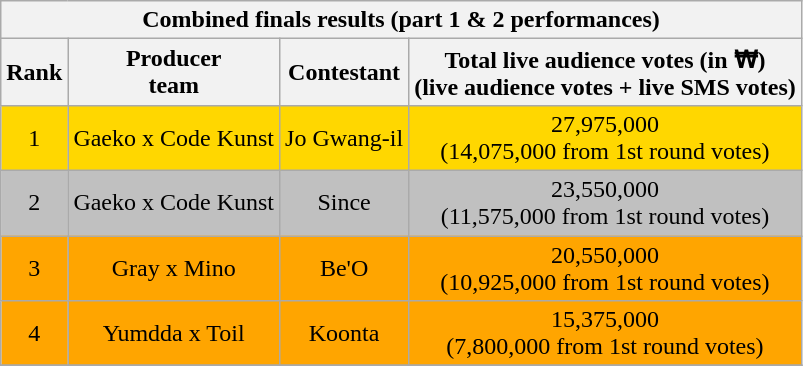<table class="wikitable" style="text-align:center" border="2">
<tr>
<th colspan="4">Combined finals results (part 1 & 2 performances)</th>
</tr>
<tr>
<th>Rank</th>
<th>Producer <br> team</th>
<th>Contestant</th>
<th>Total live audience votes (in ₩)<br>(live audience votes + live SMS votes)</th>
</tr>
<tr>
<td style="background:gold">1</td>
<td style="background:gold">Gaeko x Code Kunst</td>
<td style="background:gold">Jo Gwang-il</td>
<td style="background:gold">27,975,000 <br>(14,075,000 from 1st round votes)</td>
</tr>
<tr>
<td style="background:silver">2</td>
<td style="background:silver">Gaeko x Code Kunst</td>
<td style="background:silver">Since</td>
<td style="background:silver">23,550,000 <br>(11,575,000 from 1st round votes)</td>
</tr>
<tr>
<td style="background:orange">3</td>
<td style="background:orange">Gray x Mino</td>
<td style="background:orange">Be'O</td>
<td style="background:orange">20,550,000 <br>(10,925,000 from 1st round votes)</td>
</tr>
<tr>
<td style="background:orange">4</td>
<td style="background:orange">Yumdda x Toil</td>
<td style="background:orange">Koonta</td>
<td style="background:orange">15,375,000 <br> (7,800,000 from 1st round votes)</td>
</tr>
<tr>
</tr>
</table>
